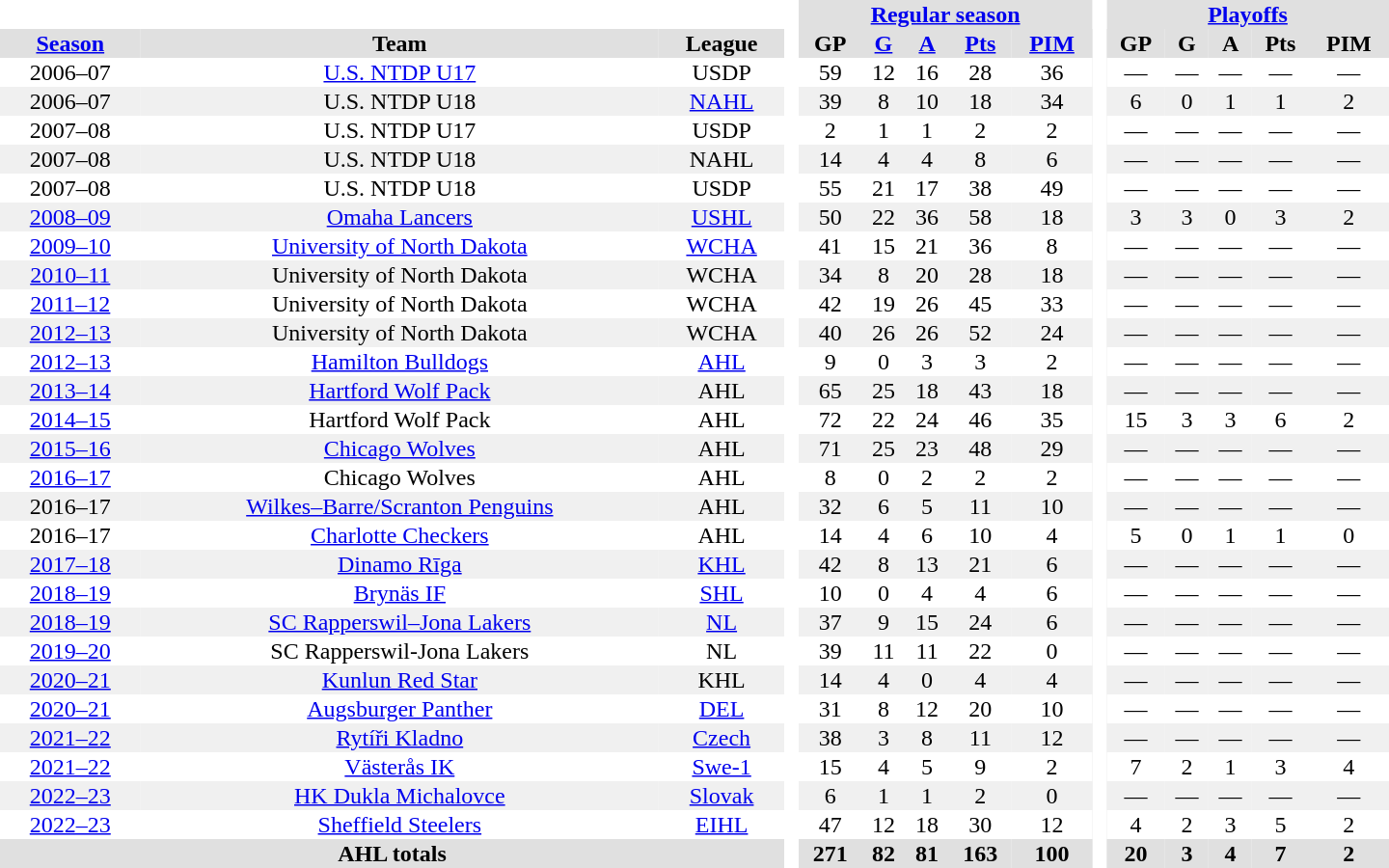<table border="0" cellpadding="1" cellspacing="0" style="text-align:center; width:60em;">
<tr style="background:#e0e0e0;">
<th colspan="3"  bgcolor="#ffffff"> </th>
<th rowspan="99" bgcolor="#ffffff"> </th>
<th colspan="5"><a href='#'>Regular season</a></th>
<th rowspan="99" bgcolor="#ffffff"> </th>
<th colspan="5"><a href='#'>Playoffs</a></th>
</tr>
<tr style="background:#e0e0e0;">
<th><a href='#'>Season</a></th>
<th>Team</th>
<th>League</th>
<th>GP</th>
<th><a href='#'>G</a></th>
<th><a href='#'>A</a></th>
<th><a href='#'>Pts</a></th>
<th><a href='#'>PIM</a></th>
<th>GP</th>
<th>G</th>
<th>A</th>
<th>Pts</th>
<th>PIM</th>
</tr>
<tr>
<td>2006–07</td>
<td><a href='#'>U.S. NTDP U17</a></td>
<td>USDP</td>
<td>59</td>
<td>12</td>
<td>16</td>
<td>28</td>
<td>36</td>
<td>—</td>
<td>—</td>
<td>—</td>
<td>—</td>
<td>—</td>
</tr>
<tr bgcolor="#f0f0f0">
<td>2006–07</td>
<td>U.S. NTDP U18</td>
<td><a href='#'>NAHL</a></td>
<td>39</td>
<td>8</td>
<td>10</td>
<td>18</td>
<td>34</td>
<td>6</td>
<td>0</td>
<td>1</td>
<td>1</td>
<td>2</td>
</tr>
<tr>
<td>2007–08</td>
<td>U.S. NTDP U17</td>
<td>USDP</td>
<td>2</td>
<td>1</td>
<td>1</td>
<td>2</td>
<td>2</td>
<td>—</td>
<td>—</td>
<td>—</td>
<td>—</td>
<td>—</td>
</tr>
<tr bgcolor="#f0f0f0">
<td>2007–08</td>
<td>U.S. NTDP U18</td>
<td>NAHL</td>
<td>14</td>
<td>4</td>
<td>4</td>
<td>8</td>
<td>6</td>
<td>—</td>
<td>—</td>
<td>—</td>
<td>—</td>
<td>—</td>
</tr>
<tr>
<td>2007–08</td>
<td>U.S. NTDP U18</td>
<td>USDP</td>
<td>55</td>
<td>21</td>
<td>17</td>
<td>38</td>
<td>49</td>
<td>—</td>
<td>—</td>
<td>—</td>
<td>—</td>
<td>—</td>
</tr>
<tr bgcolor="#f0f0f0">
<td><a href='#'>2008–09</a></td>
<td><a href='#'>Omaha Lancers</a></td>
<td><a href='#'>USHL</a></td>
<td>50</td>
<td>22</td>
<td>36</td>
<td>58</td>
<td>18</td>
<td>3</td>
<td>3</td>
<td>0</td>
<td>3</td>
<td>2</td>
</tr>
<tr>
<td><a href='#'>2009–10</a></td>
<td><a href='#'>University of North Dakota</a></td>
<td><a href='#'>WCHA</a></td>
<td>41</td>
<td>15</td>
<td>21</td>
<td>36</td>
<td>8</td>
<td>—</td>
<td>—</td>
<td>—</td>
<td>—</td>
<td>—</td>
</tr>
<tr bgcolor="#f0f0f0">
<td><a href='#'>2010–11</a></td>
<td>University of North Dakota</td>
<td>WCHA</td>
<td>34</td>
<td>8</td>
<td>20</td>
<td>28</td>
<td>18</td>
<td>—</td>
<td>—</td>
<td>—</td>
<td>—</td>
<td>—</td>
</tr>
<tr>
<td><a href='#'>2011–12</a></td>
<td>University of North Dakota</td>
<td>WCHA</td>
<td>42</td>
<td>19</td>
<td>26</td>
<td>45</td>
<td>33</td>
<td>—</td>
<td>—</td>
<td>—</td>
<td>—</td>
<td>—</td>
</tr>
<tr bgcolor="#f0f0f0">
<td><a href='#'>2012–13</a></td>
<td>University of North Dakota</td>
<td>WCHA</td>
<td>40</td>
<td>26</td>
<td>26</td>
<td>52</td>
<td>24</td>
<td>—</td>
<td>—</td>
<td>—</td>
<td>—</td>
<td>—</td>
</tr>
<tr>
<td><a href='#'>2012–13</a></td>
<td><a href='#'>Hamilton Bulldogs</a></td>
<td><a href='#'>AHL</a></td>
<td>9</td>
<td>0</td>
<td>3</td>
<td>3</td>
<td>2</td>
<td>—</td>
<td>—</td>
<td>—</td>
<td>—</td>
<td>—</td>
</tr>
<tr bgcolor="#f0f0f0">
<td><a href='#'>2013–14</a></td>
<td><a href='#'>Hartford Wolf Pack</a></td>
<td>AHL</td>
<td>65</td>
<td>25</td>
<td>18</td>
<td>43</td>
<td>18</td>
<td>—</td>
<td>—</td>
<td>—</td>
<td>—</td>
<td>—</td>
</tr>
<tr>
<td><a href='#'>2014–15</a></td>
<td>Hartford Wolf Pack</td>
<td>AHL</td>
<td>72</td>
<td>22</td>
<td>24</td>
<td>46</td>
<td>35</td>
<td>15</td>
<td>3</td>
<td>3</td>
<td>6</td>
<td>2</td>
</tr>
<tr bgcolor="#f0f0f0">
<td><a href='#'>2015–16</a></td>
<td><a href='#'>Chicago Wolves</a></td>
<td>AHL</td>
<td>71</td>
<td>25</td>
<td>23</td>
<td>48</td>
<td>29</td>
<td>—</td>
<td>—</td>
<td>—</td>
<td>—</td>
<td>—</td>
</tr>
<tr>
<td><a href='#'>2016–17</a></td>
<td>Chicago Wolves</td>
<td>AHL</td>
<td>8</td>
<td>0</td>
<td>2</td>
<td>2</td>
<td>2</td>
<td>—</td>
<td>—</td>
<td>—</td>
<td>—</td>
<td>—</td>
</tr>
<tr bgcolor="#f0f0f0">
<td>2016–17</td>
<td><a href='#'>Wilkes–Barre/Scranton Penguins</a></td>
<td>AHL</td>
<td>32</td>
<td>6</td>
<td>5</td>
<td>11</td>
<td>10</td>
<td>—</td>
<td>—</td>
<td>—</td>
<td>—</td>
<td>—</td>
</tr>
<tr>
<td>2016–17</td>
<td><a href='#'>Charlotte Checkers</a></td>
<td>AHL</td>
<td>14</td>
<td>4</td>
<td>6</td>
<td>10</td>
<td>4</td>
<td>5</td>
<td>0</td>
<td>1</td>
<td>1</td>
<td>0</td>
</tr>
<tr bgcolor="#f0f0f0">
<td><a href='#'>2017–18</a></td>
<td><a href='#'>Dinamo Rīga</a></td>
<td><a href='#'>KHL</a></td>
<td>42</td>
<td>8</td>
<td>13</td>
<td>21</td>
<td>6</td>
<td>—</td>
<td>—</td>
<td>—</td>
<td>—</td>
<td>—</td>
</tr>
<tr>
<td><a href='#'>2018–19</a></td>
<td><a href='#'>Brynäs IF</a></td>
<td><a href='#'>SHL</a></td>
<td>10</td>
<td>0</td>
<td>4</td>
<td>4</td>
<td>6</td>
<td>—</td>
<td>—</td>
<td>—</td>
<td>—</td>
<td>—</td>
</tr>
<tr bgcolor="#f0f0f0">
<td><a href='#'>2018–19</a></td>
<td><a href='#'>SC Rapperswil–Jona Lakers</a></td>
<td><a href='#'>NL</a></td>
<td>37</td>
<td>9</td>
<td>15</td>
<td>24</td>
<td>6</td>
<td>—</td>
<td>—</td>
<td>—</td>
<td>—</td>
<td>—</td>
</tr>
<tr>
<td><a href='#'>2019–20</a></td>
<td>SC Rapperswil-Jona Lakers</td>
<td>NL</td>
<td>39</td>
<td>11</td>
<td>11</td>
<td>22</td>
<td>0</td>
<td>—</td>
<td>—</td>
<td>—</td>
<td>—</td>
<td>—</td>
</tr>
<tr bgcolor="#f0f0f0">
<td><a href='#'>2020–21</a></td>
<td><a href='#'>Kunlun Red Star</a></td>
<td>KHL</td>
<td>14</td>
<td>4</td>
<td>0</td>
<td>4</td>
<td>4</td>
<td>—</td>
<td>—</td>
<td>—</td>
<td>—</td>
<td>—</td>
</tr>
<tr>
<td><a href='#'>2020–21</a></td>
<td><a href='#'>Augsburger Panther</a></td>
<td><a href='#'>DEL</a></td>
<td>31</td>
<td>8</td>
<td>12</td>
<td>20</td>
<td>10</td>
<td>—</td>
<td>—</td>
<td>—</td>
<td>—</td>
<td>—</td>
</tr>
<tr bgcolor="#f0f0f0">
<td><a href='#'>2021–22</a></td>
<td><a href='#'>Rytíři Kladno</a></td>
<td><a href='#'>Czech</a></td>
<td>38</td>
<td>3</td>
<td>8</td>
<td>11</td>
<td>12</td>
<td>—</td>
<td>—</td>
<td>—</td>
<td>—</td>
<td>—</td>
</tr>
<tr>
<td><a href='#'>2021–22</a></td>
<td><a href='#'>Västerås IK</a></td>
<td><a href='#'>Swe-1</a></td>
<td>15</td>
<td>4</td>
<td>5</td>
<td>9</td>
<td>2</td>
<td>7</td>
<td>2</td>
<td>1</td>
<td>3</td>
<td>4</td>
</tr>
<tr bgcolor="#f0f0f0">
<td><a href='#'>2022–23</a></td>
<td><a href='#'>HK Dukla Michalovce</a></td>
<td><a href='#'>Slovak</a></td>
<td>6</td>
<td>1</td>
<td>1</td>
<td>2</td>
<td>0</td>
<td>—</td>
<td>—</td>
<td>—</td>
<td>—</td>
<td>—</td>
</tr>
<tr>
<td><a href='#'>2022–23</a></td>
<td><a href='#'>Sheffield Steelers</a></td>
<td><a href='#'>EIHL</a></td>
<td>47</td>
<td>12</td>
<td>18</td>
<td>30</td>
<td>12</td>
<td>4</td>
<td>2</td>
<td>3</td>
<td>5</td>
<td>2</td>
</tr>
<tr bgcolor="#e0e0e0">
<th colspan="3">AHL totals</th>
<th>271</th>
<th>82</th>
<th>81</th>
<th>163</th>
<th>100</th>
<th>20</th>
<th>3</th>
<th>4</th>
<th>7</th>
<th>2</th>
</tr>
</table>
